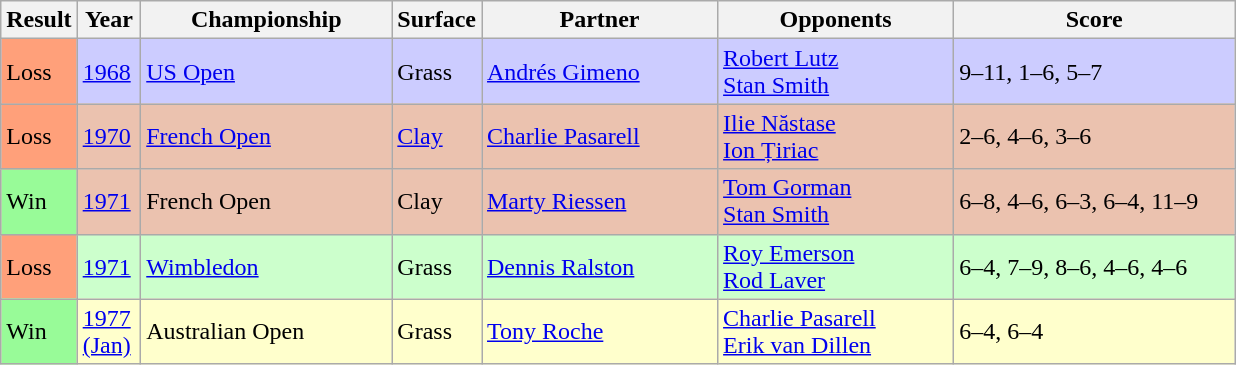<table class="sortable wikitable">
<tr>
<th style="width:40px">Result</th>
<th style="width:35px">Year</th>
<th style="width:160px">Championship</th>
<th style="width:50px">Surface</th>
<th style="width:150px">Partner</th>
<th style="width:150px">Opponents</th>
<th style="width:180px" class="unsortable">Score</th>
</tr>
<tr style="background:#CCCCFF;">
<td style="background:#ffa07a;">Loss</td>
<td><a href='#'>1968</a></td>
<td><a href='#'>US Open</a></td>
<td>Grass</td>
<td> <a href='#'>Andrés Gimeno</a></td>
<td> <a href='#'>Robert Lutz</a><br> <a href='#'>Stan Smith</a></td>
<td>9–11, 1–6, 5–7</td>
</tr>
<tr style="background:#ebc2af;">
<td style="background:#ffa07a;">Loss</td>
<td><a href='#'>1970</a></td>
<td><a href='#'>French Open</a></td>
<td><a href='#'>Clay</a></td>
<td> <a href='#'>Charlie Pasarell</a></td>
<td> <a href='#'>Ilie Năstase</a><br> <a href='#'>Ion Țiriac</a></td>
<td>2–6, 4–6, 3–6</td>
</tr>
<tr style="background:#ebc2af;">
<td style="background:#98fb98;">Win</td>
<td><a href='#'>1971</a></td>
<td>French Open</td>
<td>Clay</td>
<td> <a href='#'>Marty Riessen</a></td>
<td> <a href='#'>Tom Gorman</a><br> <a href='#'>Stan Smith</a></td>
<td>6–8, 4–6, 6–3, 6–4, 11–9</td>
</tr>
<tr style="background:#cfc;">
<td style="background:#ffa07a;">Loss</td>
<td><a href='#'>1971</a></td>
<td><a href='#'>Wimbledon</a></td>
<td>Grass</td>
<td> <a href='#'>Dennis Ralston</a></td>
<td> <a href='#'>Roy Emerson</a><br> <a href='#'>Rod Laver</a></td>
<td>6–4, 7–9, 8–6, 4–6, 4–6</td>
</tr>
<tr style="background:#ffc;">
<td style="background:#98fb98;">Win</td>
<td><a href='#'>1977 (Jan)</a></td>
<td>Australian Open</td>
<td>Grass</td>
<td> <a href='#'>Tony Roche</a></td>
<td> <a href='#'>Charlie Pasarell</a><br> <a href='#'>Erik van Dillen</a></td>
<td>6–4, 6–4</td>
</tr>
</table>
